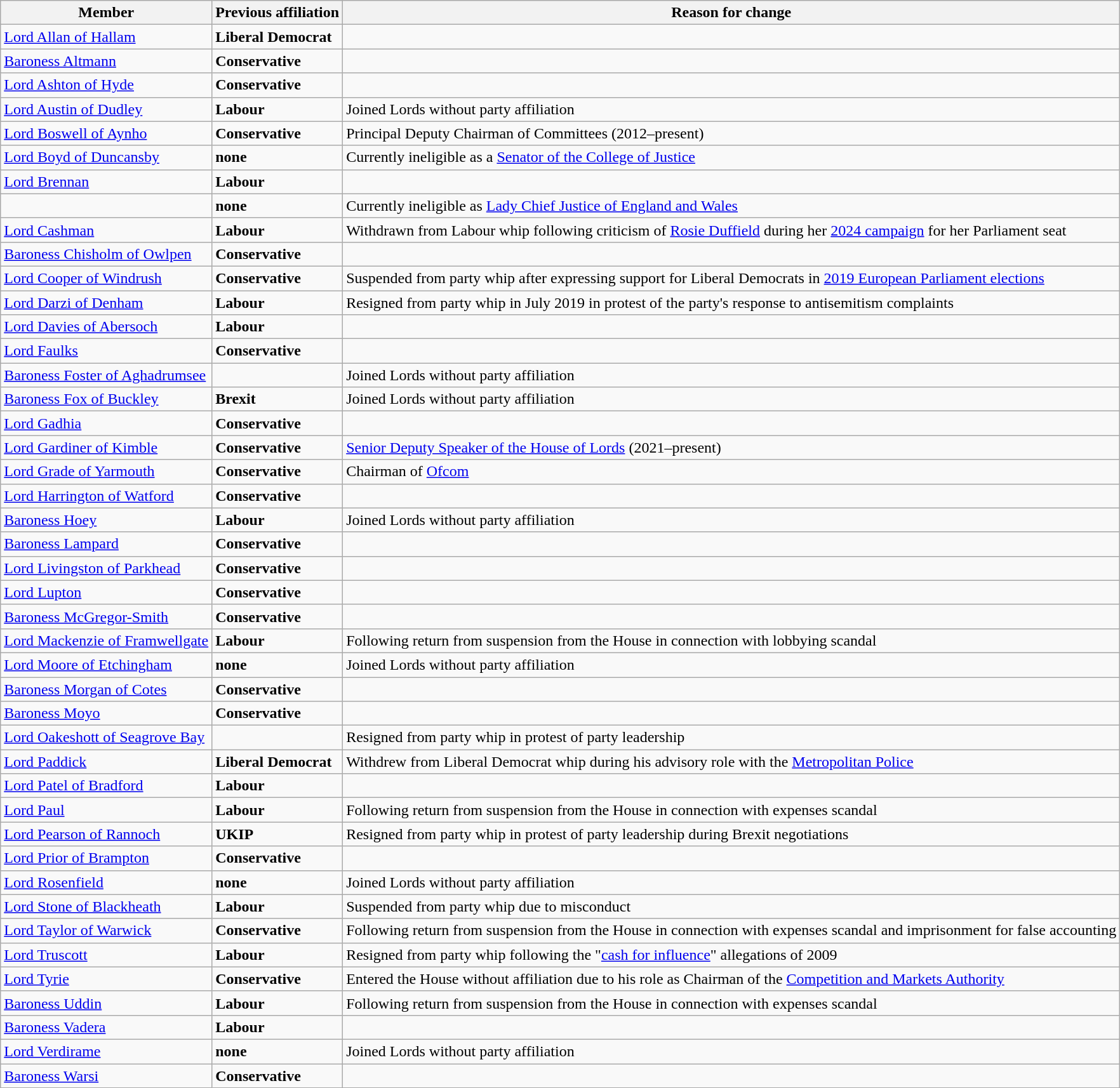<table class="wikitable defaultleft col2center">
<tr>
<th>Member</th>
<th>Previous affiliation</th>
<th>Reason for change</th>
</tr>
<tr>
<td><a href='#'>Lord Allan of Hallam</a></td>
<td><strong>Liberal Democrat</strong></td>
<td></td>
</tr>
<tr>
<td><a href='#'>Baroness Altmann</a></td>
<td><strong>Conservative</strong></td>
<td></td>
</tr>
<tr>
<td><a href='#'>Lord Ashton of Hyde</a></td>
<td><strong>Conservative</strong></td>
<td></td>
</tr>
<tr>
<td><a href='#'>Lord Austin of Dudley</a></td>
<td><strong>Labour</strong></td>
<td>Joined Lords without party affiliation</td>
</tr>
<tr>
<td><a href='#'>Lord Boswell of Aynho</a></td>
<td><strong>Conservative</strong></td>
<td>Principal Deputy Chairman of Committees (2012–present)</td>
</tr>
<tr>
<td><a href='#'>Lord Boyd of Duncansby</a></td>
<td><strong>none</strong></td>
<td>Currently ineligible as a <a href='#'>Senator of the College of Justice</a></td>
</tr>
<tr>
<td><a href='#'>Lord Brennan</a></td>
<td><strong>Labour</strong></td>
<td></td>
</tr>
<tr>
<td></td>
<td><strong>none</strong></td>
<td>Currently ineligible as <a href='#'>Lady Chief Justice of England and Wales</a></td>
</tr>
<tr>
<td><a href='#'>Lord Cashman</a></td>
<td><strong>Labour</strong></td>
<td>Withdrawn from Labour whip following criticism of <a href='#'>Rosie Duffield</a> during her <a href='#'>2024 campaign</a> for her Parliament seat</td>
</tr>
<tr>
<td><a href='#'>Baroness Chisholm of Owlpen</a></td>
<td><strong>Conservative</strong></td>
<td></td>
</tr>
<tr>
<td><a href='#'>Lord Cooper of Windrush</a></td>
<td><strong>Conservative</strong></td>
<td>Suspended from party whip after expressing support for Liberal Democrats in <a href='#'>2019 European Parliament elections</a></td>
</tr>
<tr>
<td><a href='#'>Lord Darzi of Denham</a></td>
<td><strong>Labour</strong></td>
<td>Resigned from party whip in July 2019 in protest of the party's response to antisemitism complaints</td>
</tr>
<tr>
<td><a href='#'>Lord Davies of Abersoch</a></td>
<td><strong>Labour</strong></td>
<td></td>
</tr>
<tr>
<td><a href='#'>Lord Faulks</a></td>
<td><strong>Conservative</strong></td>
<td></td>
</tr>
<tr>
<td><a href='#'>Baroness Foster of Aghadrumsee</a></td>
<td><strong></strong></td>
<td>Joined Lords without party affiliation</td>
</tr>
<tr>
<td><a href='#'>Baroness Fox of Buckley</a></td>
<td><strong>Brexit</strong></td>
<td>Joined Lords without party affiliation</td>
</tr>
<tr>
<td><a href='#'>Lord Gadhia</a></td>
<td><strong>Conservative</strong></td>
<td></td>
</tr>
<tr>
<td><a href='#'>Lord Gardiner of Kimble</a></td>
<td><strong>Conservative</strong></td>
<td><a href='#'>Senior Deputy Speaker of the House of Lords</a> (2021–present)</td>
</tr>
<tr>
<td><a href='#'>Lord Grade of Yarmouth</a></td>
<td><strong>Conservative</strong></td>
<td>Chairman of <a href='#'>Ofcom</a></td>
</tr>
<tr>
<td><a href='#'>Lord Harrington of Watford</a></td>
<td><strong>Conservative</strong></td>
<td></td>
</tr>
<tr>
<td><a href='#'>Baroness Hoey</a></td>
<td><strong>Labour</strong></td>
<td>Joined Lords without party affiliation</td>
</tr>
<tr>
<td><a href='#'>Baroness Lampard</a></td>
<td><strong>Conservative</strong></td>
<td></td>
</tr>
<tr>
<td><a href='#'>Lord Livingston of Parkhead</a></td>
<td><strong>Conservative</strong></td>
<td></td>
</tr>
<tr>
<td><a href='#'>Lord Lupton</a></td>
<td><strong>Conservative</strong></td>
<td></td>
</tr>
<tr>
<td><a href='#'>Baroness McGregor-Smith</a></td>
<td><strong>Conservative</strong></td>
<td></td>
</tr>
<tr>
<td><a href='#'>Lord Mackenzie of Framwellgate</a></td>
<td><strong>Labour</strong></td>
<td>Following return from suspension from the House in connection with lobbying scandal</td>
</tr>
<tr>
<td><a href='#'>Lord Moore of Etchingham</a></td>
<td><strong>none</strong></td>
<td>Joined Lords without party affiliation</td>
</tr>
<tr>
<td><a href='#'>Baroness Morgan of Cotes</a></td>
<td><strong>Conservative</strong></td>
<td></td>
</tr>
<tr>
<td><a href='#'>Baroness Moyo</a></td>
<td><strong>Conservative</strong></td>
<td></td>
</tr>
<tr>
<td><a href='#'>Lord Oakeshott of Seagrove Bay</a></td>
<td><strong></strong></td>
<td>Resigned from party whip in protest of party leadership</td>
</tr>
<tr>
<td><a href='#'>Lord Paddick</a></td>
<td><strong>Liberal Democrat</strong></td>
<td>Withdrew from Liberal Democrat whip during his advisory role with the <a href='#'>Metropolitan Police</a></td>
</tr>
<tr>
<td><a href='#'>Lord Patel of Bradford</a></td>
<td><strong>Labour</strong></td>
<td></td>
</tr>
<tr>
<td><a href='#'>Lord Paul</a></td>
<td><strong>Labour</strong></td>
<td>Following return from suspension from the House in connection with expenses scandal</td>
</tr>
<tr>
<td><a href='#'>Lord Pearson of Rannoch</a></td>
<td><strong>UKIP</strong></td>
<td>Resigned from party whip in protest of party leadership during Brexit negotiations</td>
</tr>
<tr>
<td><a href='#'>Lord Prior of Brampton</a></td>
<td><strong>Conservative</strong></td>
<td></td>
</tr>
<tr>
<td><a href='#'>Lord Rosenfield</a></td>
<td><strong>none</strong></td>
<td>Joined Lords without party affiliation</td>
</tr>
<tr>
<td><a href='#'>Lord Stone of Blackheath</a></td>
<td><strong>Labour</strong></td>
<td>Suspended from party whip due to misconduct</td>
</tr>
<tr>
<td><a href='#'>Lord Taylor of Warwick</a></td>
<td><strong>Conservative</strong></td>
<td>Following return from suspension from the House in connection with expenses scandal and imprisonment for false accounting</td>
</tr>
<tr>
<td><a href='#'>Lord Truscott</a></td>
<td><strong>Labour</strong></td>
<td>Resigned from party whip following the "<a href='#'>cash for influence</a>" allegations of 2009</td>
</tr>
<tr>
<td><a href='#'>Lord Tyrie</a></td>
<td><strong>Conservative</strong></td>
<td>Entered the House without affiliation due to his role as Chairman of the <a href='#'>Competition and Markets Authority</a></td>
</tr>
<tr>
<td><a href='#'>Baroness Uddin</a></td>
<td><strong>Labour</strong></td>
<td>Following return from suspension from the House in connection with expenses scandal</td>
</tr>
<tr>
<td><a href='#'>Baroness Vadera</a></td>
<td><strong>Labour</strong></td>
<td></td>
</tr>
<tr>
<td><a href='#'>Lord Verdirame</a></td>
<td><strong>none</strong></td>
<td>Joined Lords without party affiliation</td>
</tr>
<tr>
<td><a href='#'>Baroness Warsi</a></td>
<td><strong>Conservative</strong></td>
<td></td>
</tr>
</table>
